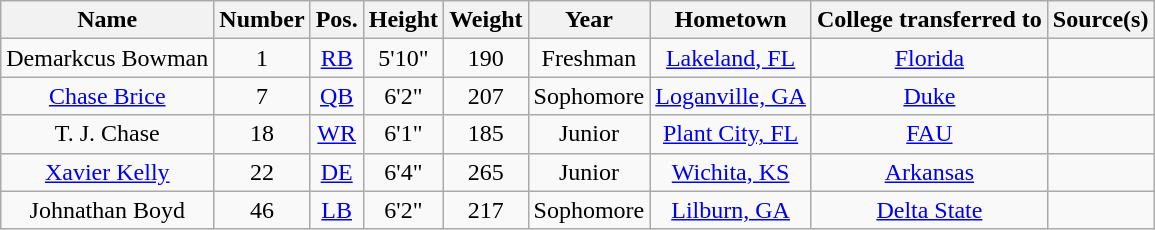<table class="wikitable sortable" border="1" style="text-align: center;">
<tr>
<th>Name</th>
<th>Number</th>
<th>Pos.</th>
<th>Height</th>
<th>Weight</th>
<th>Year</th>
<th>Hometown</th>
<th>College transferred to</th>
<th>Source(s)</th>
</tr>
<tr>
<td>Demarkcus Bowman</td>
<td>1</td>
<td><a href='#'>RB</a></td>
<td>5'10"</td>
<td>190</td>
<td>Freshman</td>
<td><a href='#'>Lakeland, FL</a></td>
<td><a href='#'>Florida</a></td>
<td></td>
</tr>
<tr>
<td><a href='#'>Chase Brice</a></td>
<td>7</td>
<td><a href='#'>QB</a></td>
<td>6'2"</td>
<td>207</td>
<td> Sophomore</td>
<td><a href='#'>Loganville, GA</a></td>
<td><a href='#'>Duke</a></td>
<td></td>
</tr>
<tr>
<td>T. J. Chase</td>
<td>18</td>
<td><a href='#'>WR</a></td>
<td>6'1"</td>
<td>185</td>
<td> Junior</td>
<td><a href='#'>Plant City, FL</a></td>
<td><a href='#'>FAU</a></td>
<td></td>
</tr>
<tr>
<td><a href='#'>Xavier Kelly</a></td>
<td>22</td>
<td><a href='#'>DE</a></td>
<td>6'4"</td>
<td>265</td>
<td> Junior</td>
<td><a href='#'>Wichita, KS</a></td>
<td><a href='#'>Arkansas</a></td>
<td></td>
</tr>
<tr>
<td>Johnathan Boyd</td>
<td>46</td>
<td><a href='#'>LB</a></td>
<td>6'2"</td>
<td>217</td>
<td> Sophomore</td>
<td><a href='#'>Lilburn, GA</a></td>
<td><a href='#'>Delta State</a></td>
<td></td>
</tr>
</table>
